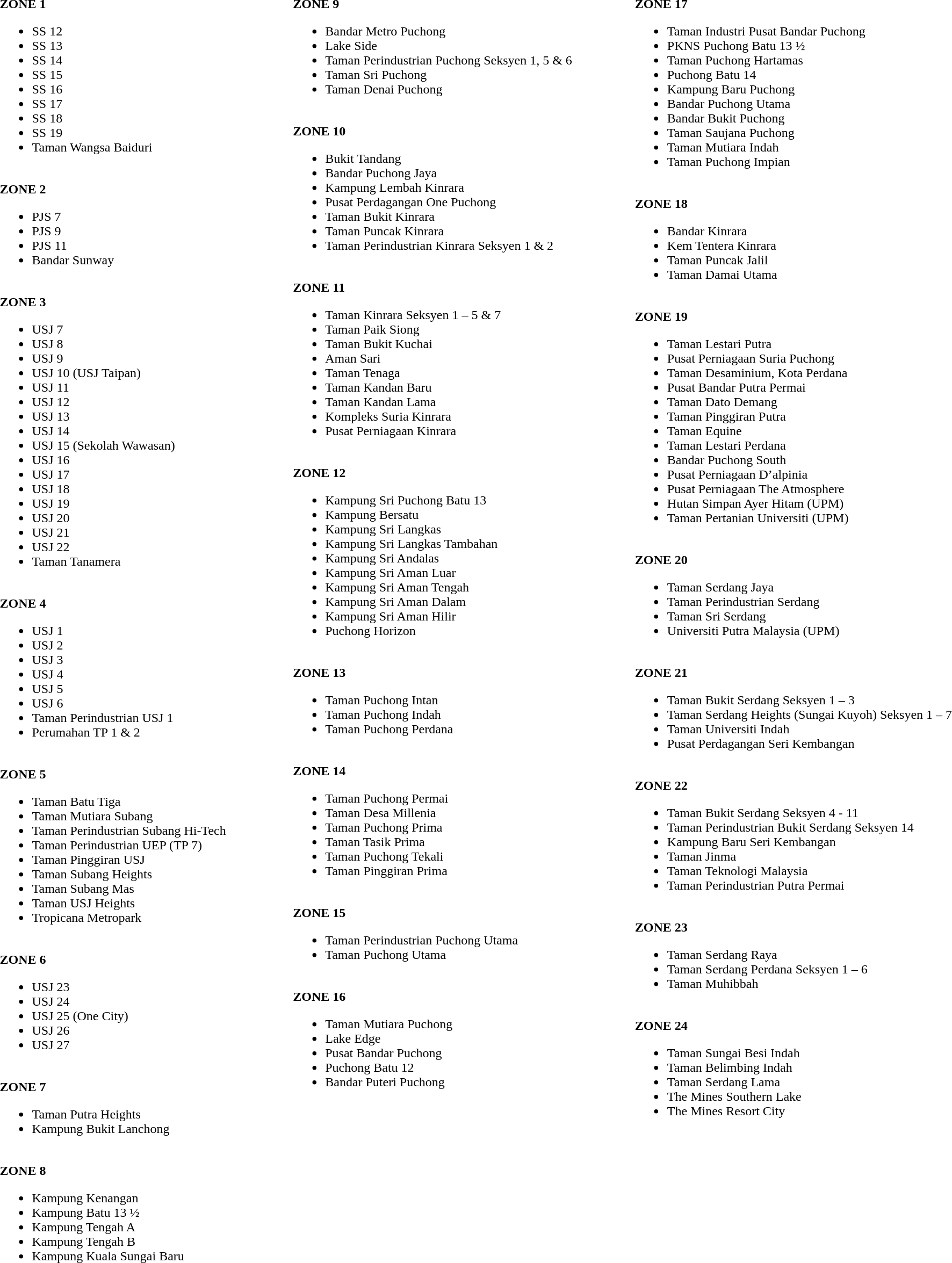<table>
<tr>
<td valign="top" style="padding-right:80px;"><br><strong>ZONE 1</strong><ul><li>SS 12</li><li>SS 13</li><li>SS 14</li><li>SS 15</li><li>SS 16</li><li>SS 17</li><li>SS 18</li><li>SS 19</li><li>Taman Wangsa Baiduri</li></ul><br>
<strong>ZONE 2</strong><ul><li>PJS 7</li><li>PJS 9</li><li>PJS 11</li><li>Bandar Sunway</li></ul><br>
<strong>ZONE 3</strong><ul><li>USJ 7</li><li>USJ 8</li><li>USJ 9</li><li>USJ 10 (USJ Taipan)</li><li>USJ 11</li><li>USJ 12</li><li>USJ 13</li><li>USJ 14</li><li>USJ 15 (Sekolah Wawasan)</li><li>USJ 16</li><li>USJ 17</li><li>USJ 18</li><li>USJ 19</li><li>USJ 20</li><li>USJ 21</li><li>USJ 22</li><li>Taman Tanamera</li></ul><br>
<strong>ZONE 4</strong><ul><li>USJ 1</li><li>USJ 2</li><li>USJ 3</li><li>USJ 4</li><li>USJ 5</li><li>USJ 6</li><li>Taman Perindustrian USJ 1</li><li>Perumahan TP 1 & 2</li></ul><br>
<strong>ZONE 5</strong><ul><li>Taman Batu Tiga</li><li>Taman Mutiara Subang</li><li>Taman Perindustrian Subang Hi-Tech</li><li>Taman Perindustrian UEP (TP 7)</li><li>Taman Pinggiran USJ</li><li>Taman Subang Heights</li><li>Taman Subang Mas</li><li>Taman USJ Heights</li><li>Tropicana Metropark</li></ul><br>
<strong>ZONE 6</strong><ul><li>USJ 23</li><li>USJ 24</li><li>USJ 25 (One City)</li><li>USJ 26</li><li>USJ 27</li></ul><br>
<strong>ZONE 7</strong><ul><li>Taman Putra Heights</li><li>Kampung Bukit Lanchong</li></ul><br>
<strong>ZONE 8</strong><ul><li>Kampung Kenangan</li><li>Kampung Batu 13 ½</li><li>Kampung Tengah A</li><li>Kampung Tengah B</li><li>Kampung Kuala Sungai Baru</li></ul></td>
<td valign="top" style="padding-right:75px;"><br><strong>ZONE 9</strong><ul><li>Bandar Metro Puchong</li><li>Lake Side</li><li>Taman Perindustrian Puchong Seksyen 1, 5 & 6</li><li>Taman Sri Puchong</li><li>Taman Denai Puchong</li></ul><br>
<strong>ZONE 10</strong><ul><li>Bukit Tandang</li><li>Bandar Puchong Jaya</li><li>Kampung Lembah Kinrara</li><li>Pusat Perdagangan One Puchong</li><li>Taman Bukit Kinrara</li><li>Taman Puncak Kinrara</li><li>Taman Perindustrian Kinrara Seksyen 1 & 2</li></ul><br>
<strong>ZONE 11</strong><ul><li>Taman Kinrara Seksyen 1 – 5 & 7</li><li>Taman Paik Siong</li><li>Taman Bukit Kuchai</li><li>Aman Sari</li><li>Taman Tenaga</li><li>Taman Kandan Baru</li><li>Taman Kandan Lama</li><li>Kompleks Suria Kinrara</li><li>Pusat Perniagaan Kinrara</li></ul><br>
<strong>ZONE 12</strong><ul><li>Kampung Sri Puchong Batu 13</li><li>Kampung Bersatu</li><li>Kampung Sri Langkas</li><li>Kampung Sri Langkas Tambahan</li><li>Kampung Sri Andalas</li><li>Kampung Sri Aman Luar</li><li>Kampung Sri Aman Tengah</li><li>Kampung Sri Aman Dalam</li><li>Kampung Sri Aman Hilir</li><li>Puchong Horizon</li></ul><br>
<strong>ZONE 13</strong><ul><li>Taman Puchong Intan</li><li>Taman Puchong Indah</li><li>Taman Puchong Perdana</li></ul><br>
<strong>ZONE 14</strong><ul><li>Taman Puchong Permai</li><li>Taman Desa Millenia</li><li>Taman Puchong Prima</li><li>Taman Tasik Prima</li><li>Taman Puchong Tekali</li><li>Taman Pinggiran Prima</li></ul><br>
<strong>ZONE 15</strong><ul><li>Taman Perindustrian Puchong Utama</li><li>Taman Puchong Utama</li></ul><br>
<strong>ZONE 16</strong><ul><li>Taman Mutiara Puchong</li><li>Lake Edge</li><li>Pusat Bandar Puchong</li><li>Puchong Batu 12</li><li>Bandar Puteri Puchong</li></ul></td>
<td valign="top"><br><strong>ZONE 17</strong><ul><li>Taman Industri Pusat Bandar Puchong</li><li>PKNS Puchong Batu 13 ½</li><li>Taman Puchong Hartamas</li><li>Puchong Batu 14</li><li>Kampung Baru Puchong</li><li>Bandar Puchong Utama</li><li>Bandar Bukit Puchong</li><li>Taman Saujana Puchong</li><li>Taman Mutiara Indah</li><li>Taman Puchong Impian</li></ul><br>
<strong>ZONE 18</strong><ul><li>Bandar Kinrara</li><li>Kem Tentera Kinrara</li><li>Taman Puncak Jalil</li><li>Taman Damai Utama</li></ul><br>
<strong>ZONE 19</strong><ul><li>Taman Lestari Putra</li><li>Pusat Perniagaan Suria Puchong</li><li>Taman Desaminium, Kota Perdana</li><li>Pusat Bandar Putra Permai</li><li>Taman Dato Demang</li><li>Taman Pinggiran Putra</li><li>Taman Equine</li><li>Taman Lestari Perdana</li><li>Bandar Puchong South</li><li>Pusat Perniagaan D’alpinia</li><li>Pusat Perniagaan The Atmosphere</li><li>Hutan Simpan Ayer Hitam (UPM)</li><li>Taman Pertanian Universiti (UPM)</li></ul><br>
<strong>ZONE 20</strong><ul><li>Taman Serdang Jaya</li><li>Taman Perindustrian Serdang</li><li>Taman Sri Serdang</li><li>Universiti Putra Malaysia (UPM)</li></ul><br>
<strong>ZONE 21</strong><ul><li>Taman Bukit Serdang Seksyen 1 – 3</li><li>Taman Serdang Heights (Sungai Kuyoh) Seksyen 1 – 7</li><li>Taman Universiti Indah</li><li>Pusat Perdagangan Seri Kembangan</li></ul><br>
<strong>ZONE 22</strong><ul><li>Taman Bukit Serdang Seksyen 4 - 11</li><li>Taman Perindustrian Bukit Serdang Seksyen 14</li><li>Kampung Baru Seri Kembangan</li><li>Taman Jinma</li><li>Taman Teknologi Malaysia</li><li>Taman Perindustrian Putra Permai</li></ul><br>
<strong>ZONE 23</strong><ul><li>Taman Serdang Raya</li><li>Taman Serdang Perdana Seksyen 1 – 6</li><li>Taman Muhibbah</li></ul><br>
<strong>ZONE 24</strong><ul><li>Taman Sungai Besi Indah</li><li>Taman Belimbing Indah</li><li>Taman Serdang Lama</li><li>The Mines Southern Lake</li><li>The Mines Resort City</li></ul></td>
</tr>
</table>
